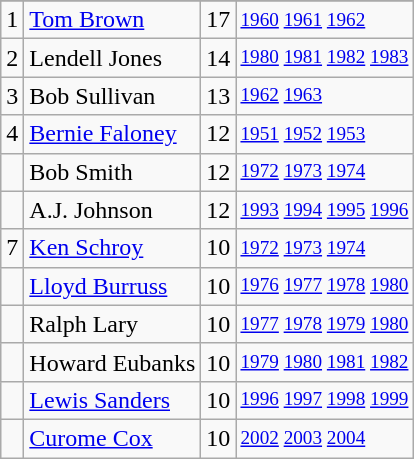<table class="wikitable">
<tr>
</tr>
<tr>
<td>1</td>
<td><a href='#'>Tom Brown</a></td>
<td>17</td>
<td style="font-size:80%;"><a href='#'>1960</a> <a href='#'>1961</a> <a href='#'>1962</a></td>
</tr>
<tr>
<td>2</td>
<td>Lendell Jones</td>
<td>14</td>
<td style="font-size:80%;"><a href='#'>1980</a> <a href='#'>1981</a> <a href='#'>1982</a> <a href='#'>1983</a></td>
</tr>
<tr>
<td>3</td>
<td>Bob Sullivan</td>
<td>13</td>
<td style="font-size:80%;"><a href='#'>1962</a> <a href='#'>1963</a></td>
</tr>
<tr>
<td>4</td>
<td><a href='#'>Bernie Faloney</a></td>
<td>12</td>
<td style="font-size:80%;"><a href='#'>1951</a> <a href='#'>1952</a> <a href='#'>1953</a></td>
</tr>
<tr>
<td></td>
<td>Bob Smith</td>
<td>12</td>
<td style="font-size:80%;"><a href='#'>1972</a> <a href='#'>1973</a> <a href='#'>1974</a></td>
</tr>
<tr>
<td></td>
<td>A.J. Johnson</td>
<td>12</td>
<td style="font-size:80%;"><a href='#'>1993</a> <a href='#'>1994</a> <a href='#'>1995</a> <a href='#'>1996</a></td>
</tr>
<tr>
<td>7</td>
<td><a href='#'>Ken Schroy</a></td>
<td>10</td>
<td style="font-size:80%;"><a href='#'>1972</a> <a href='#'>1973</a> <a href='#'>1974</a></td>
</tr>
<tr>
<td></td>
<td><a href='#'>Lloyd Burruss</a></td>
<td>10</td>
<td style="font-size:80%;"><a href='#'>1976</a> <a href='#'>1977</a> <a href='#'>1978</a> <a href='#'>1980</a></td>
</tr>
<tr>
<td></td>
<td>Ralph Lary</td>
<td>10</td>
<td style="font-size:80%;"><a href='#'>1977</a> <a href='#'>1978</a> <a href='#'>1979</a> <a href='#'>1980</a></td>
</tr>
<tr>
<td></td>
<td>Howard Eubanks</td>
<td>10</td>
<td style="font-size:80%;"><a href='#'>1979</a> <a href='#'>1980</a> <a href='#'>1981</a> <a href='#'>1982</a></td>
</tr>
<tr>
<td></td>
<td><a href='#'>Lewis Sanders</a></td>
<td>10</td>
<td style="font-size:80%;"><a href='#'>1996</a> <a href='#'>1997</a> <a href='#'>1998</a> <a href='#'>1999</a></td>
</tr>
<tr>
<td></td>
<td><a href='#'>Curome Cox</a></td>
<td>10</td>
<td style="font-size:80%;"><a href='#'>2002</a> <a href='#'>2003</a> <a href='#'>2004</a></td>
</tr>
</table>
